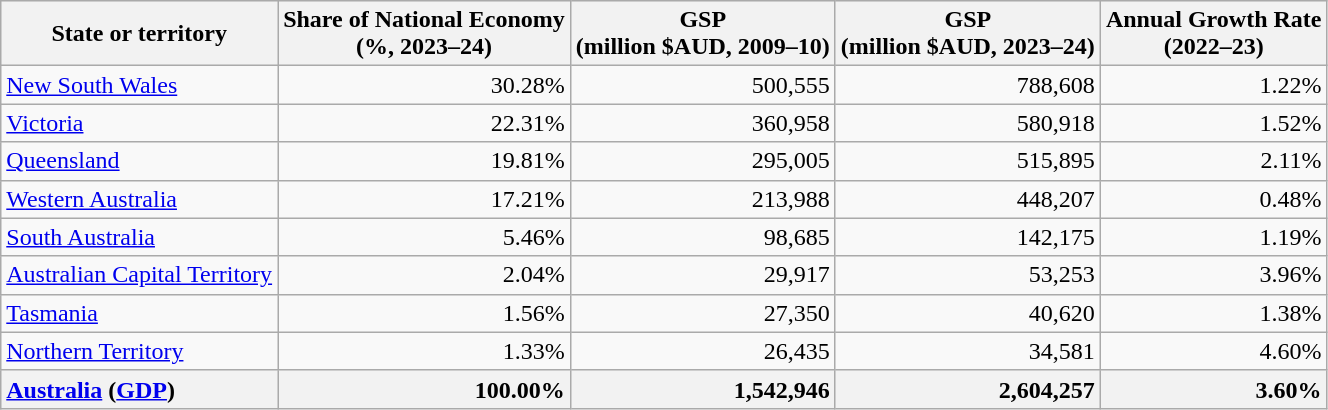<table class="wikitable sortable">
<tr style="background: #efefef;">
<th>State or territory</th>
<th>Share of National Economy<br>(%, 2023–24)</th>
<th>GSP<br>(million $AUD, 2009–10)</th>
<th>GSP<br>(million $AUD, 2023–24)</th>
<th>Annual Growth Rate<br>(2022–23)</th>
</tr>
<tr>
<td> <a href='#'>New South Wales</a></td>
<td style="text-align: right;">30.28%</td>
<td style="text-align: right;">500,555</td>
<td style="text-align: right;">788,608</td>
<td style="text-align: right;"> 1.22%</td>
</tr>
<tr>
<td> <a href='#'>Victoria</a></td>
<td style="text-align: right;">22.31%</td>
<td style="text-align: right;">360,958</td>
<td style="text-align: right;">580,918</td>
<td style="text-align: right;"> 1.52%</td>
</tr>
<tr>
<td> <a href='#'>Queensland</a></td>
<td style="text-align: right;">19.81%</td>
<td style="text-align: right;">295,005</td>
<td style="text-align: right;">515,895</td>
<td style="text-align: right;"> 2.11%</td>
</tr>
<tr>
<td> <a href='#'>Western Australia</a></td>
<td style="text-align: right;">17.21%</td>
<td style="text-align: right;">213,988</td>
<td style="text-align: right;">448,207</td>
<td style="text-align: right;"> 0.48%</td>
</tr>
<tr>
<td> <a href='#'>South Australia</a></td>
<td style="text-align: right;">5.46%</td>
<td style="text-align: right;">98,685</td>
<td style="text-align: right;">142,175</td>
<td style="text-align: right;"> 1.19%</td>
</tr>
<tr>
<td> <a href='#'>Australian Capital Territory</a></td>
<td style="text-align: right;">2.04%</td>
<td style="text-align: right;">29,917</td>
<td style="text-align: right;">53,253</td>
<td style="text-align: right;"> 3.96%</td>
</tr>
<tr>
<td> <a href='#'>Tasmania</a></td>
<td style="text-align: right;">1.56%</td>
<td style="text-align: right;">27,350</td>
<td style="text-align: right;">40,620</td>
<td style="text-align: right;"> 1.38%</td>
</tr>
<tr>
<td> <a href='#'>Northern Territory</a></td>
<td style="text-align: right;">1.33%</td>
<td style="text-align: right;">26,435</td>
<td style="text-align: right;">34,581</td>
<td style="text-align: right;"> 4.60%</td>
</tr>
<tr bgcolor=#eeeeee>
<th style="text-align: left;"> <a href='#'>Australia</a> (<a href='#'>GDP</a>)</th>
<th style="text-align: right;">100.00%</th>
<th style="text-align: right;">1,542,946</th>
<th style="text-align: right;">2,604,257</th>
<th style="text-align: right;"> 3.60%</th>
</tr>
</table>
